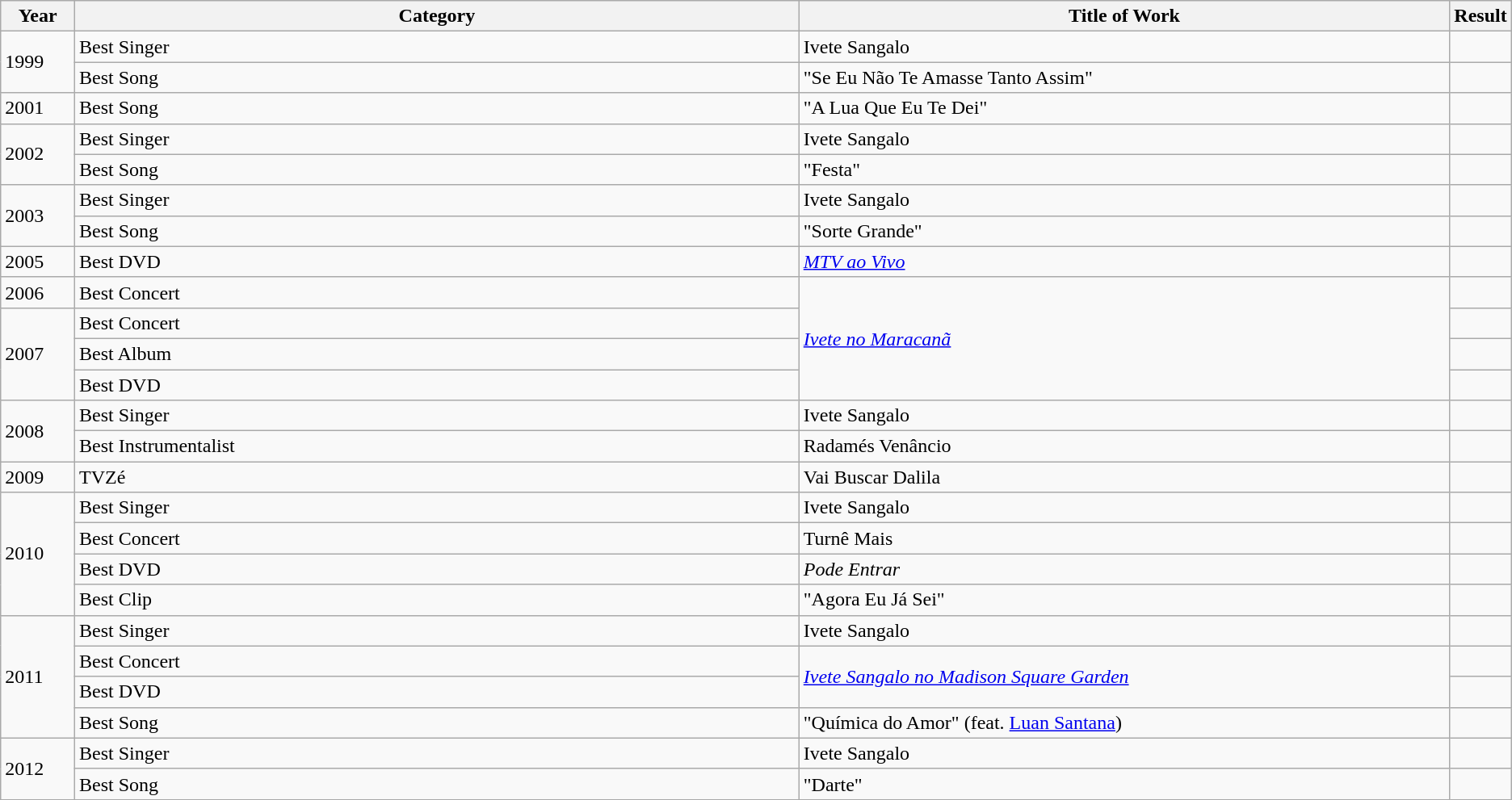<table class="wikitable" style="table-layout: fixed;">
<tr>
<th width="5%">Year</th>
<th width="50%">Category</th>
<th width="50%">Title of Work</th>
<th width="10%">Result</th>
</tr>
<tr>
<td rowspan="2">1999</td>
<td>Best Singer</td>
<td>Ivete Sangalo</td>
<td></td>
</tr>
<tr>
<td>Best Song</td>
<td>"Se Eu Não Te Amasse Tanto Assim"</td>
<td></td>
</tr>
<tr>
<td rowspan="1">2001</td>
<td>Best Song</td>
<td>"A Lua Que Eu Te Dei"</td>
<td></td>
</tr>
<tr>
<td rowspan="2">2002</td>
<td>Best Singer</td>
<td>Ivete Sangalo</td>
<td></td>
</tr>
<tr>
<td>Best Song</td>
<td>"Festa"</td>
<td></td>
</tr>
<tr>
<td rowspan="2">2003</td>
<td>Best Singer</td>
<td>Ivete Sangalo</td>
<td></td>
</tr>
<tr>
<td>Best Song</td>
<td>"Sorte Grande"</td>
<td></td>
</tr>
<tr>
<td rowspan="1">2005</td>
<td>Best DVD</td>
<td><em><a href='#'>MTV ao Vivo</a></em></td>
<td></td>
</tr>
<tr>
<td rowspan="1">2006</td>
<td>Best Concert</td>
<td rowspan="4"><em><a href='#'>Ivete no Maracanã</a></em></td>
<td></td>
</tr>
<tr>
<td rowspan="3">2007</td>
<td>Best Concert</td>
<td></td>
</tr>
<tr>
<td>Best Album</td>
<td></td>
</tr>
<tr>
<td>Best DVD</td>
<td></td>
</tr>
<tr>
<td rowspan="2">2008</td>
<td>Best Singer</td>
<td>Ivete Sangalo</td>
<td></td>
</tr>
<tr>
<td>Best Instrumentalist</td>
<td>Radamés Venâncio</td>
<td></td>
</tr>
<tr>
<td rowspan="1">2009</td>
<td>TVZé</td>
<td>Vai Buscar Dalila</td>
<td></td>
</tr>
<tr>
<td rowspan="4">2010</td>
<td>Best Singer</td>
<td>Ivete Sangalo</td>
<td></td>
</tr>
<tr>
<td>Best Concert</td>
<td>Turnê Mais</td>
<td></td>
</tr>
<tr>
<td>Best DVD</td>
<td><em>Pode Entrar</em></td>
<td></td>
</tr>
<tr>
<td>Best Clip</td>
<td>"Agora Eu Já Sei"</td>
<td></td>
</tr>
<tr>
<td rowspan="4">2011</td>
<td>Best Singer</td>
<td>Ivete Sangalo</td>
<td></td>
</tr>
<tr>
<td>Best Concert</td>
<td rowspan="2"><em><a href='#'>Ivete Sangalo no Madison Square Garden</a></em></td>
<td></td>
</tr>
<tr>
<td>Best DVD</td>
<td></td>
</tr>
<tr>
<td>Best Song</td>
<td>"Química do Amor" (feat. <a href='#'>Luan Santana</a>)</td>
<td></td>
</tr>
<tr>
<td rowspan="2">2012</td>
<td>Best Singer</td>
<td>Ivete Sangalo</td>
<td></td>
</tr>
<tr>
<td>Best Song</td>
<td>"Darte"</td>
<td></td>
</tr>
</table>
